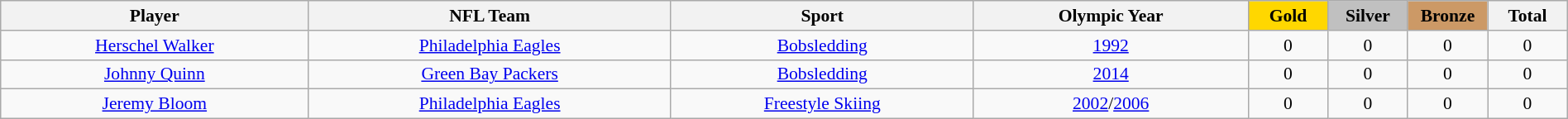<table class="wikitable sortable"  style="width:100%; font-size:90%; text-align:center;">
<tr>
<th>Player</th>
<th>NFL Team</th>
<th>Sport</th>
<th>Olympic Year</th>
<th style="background:gold; width:4.0em; font-weight:bold;">Gold</th>
<th style="background:silver; width:4.0em; font-weight:bold;">Silver</th>
<th style="background:#c96; width:4.0em; font-weight:bold;">Bronze</th>
<th style="width:4.0em;">Total</th>
</tr>
<tr>
<td><a href='#'>Herschel Walker</a></td>
<td><a href='#'>Philadelphia Eagles</a></td>
<td><a href='#'>Bobsledding</a></td>
<td><a href='#'>1992</a></td>
<td>0</td>
<td>0</td>
<td>0</td>
<td>0</td>
</tr>
<tr>
<td><a href='#'>Johnny Quinn</a></td>
<td><a href='#'>Green Bay Packers</a></td>
<td><a href='#'>Bobsledding</a></td>
<td><a href='#'>2014</a></td>
<td>0</td>
<td>0</td>
<td>0</td>
<td>0</td>
</tr>
<tr>
<td><a href='#'>Jeremy Bloom</a></td>
<td><a href='#'>Philadelphia Eagles</a></td>
<td><a href='#'>Freestyle Skiing</a></td>
<td><a href='#'>2002</a>/<a href='#'>2006</a></td>
<td>0</td>
<td>0</td>
<td>0</td>
<td>0</td>
</tr>
</table>
